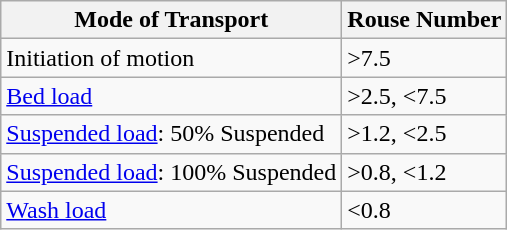<table class="wikitable">
<tr>
<th>Mode of Transport</th>
<th>Rouse Number</th>
</tr>
<tr>
<td>Initiation of motion</td>
<td>>7.5</td>
</tr>
<tr>
<td><a href='#'>Bed load</a></td>
<td>>2.5, <7.5</td>
</tr>
<tr>
<td><a href='#'>Suspended load</a>: 50% Suspended</td>
<td>>1.2, <2.5</td>
</tr>
<tr>
<td><a href='#'>Suspended load</a>: 100% Suspended</td>
<td>>0.8, <1.2</td>
</tr>
<tr>
<td><a href='#'>Wash load</a></td>
<td><0.8</td>
</tr>
</table>
